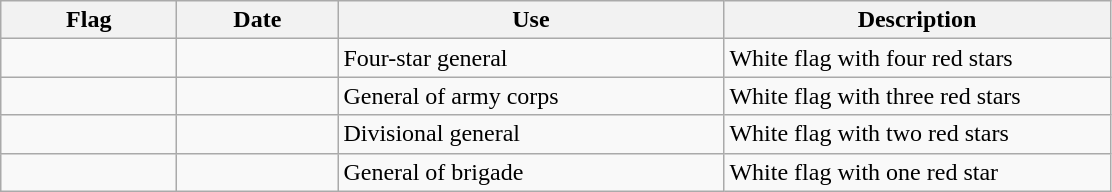<table class="wikitable">
<tr>
<th style="width:110px;">Flag</th>
<th style="width:100px;">Date</th>
<th style="width:250px;">Use</th>
<th style="width:250px;">Description</th>
</tr>
<tr>
<td></td>
<td></td>
<td>Four-star general</td>
<td>White flag with four red stars</td>
</tr>
<tr>
<td></td>
<td></td>
<td>General of army corps</td>
<td>White flag with three red stars</td>
</tr>
<tr>
<td></td>
<td></td>
<td>Divisional general</td>
<td>White flag with two red stars</td>
</tr>
<tr>
<td></td>
<td></td>
<td>General of brigade</td>
<td>White flag with one red star</td>
</tr>
</table>
